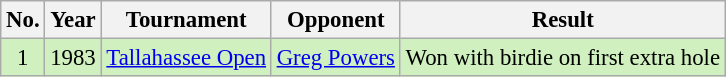<table class="wikitable" style="font-size:95%;">
<tr>
<th>No.</th>
<th>Year</th>
<th>Tournament</th>
<th>Opponent</th>
<th>Result</th>
</tr>
<tr style="background:#D0F0C0;">
<td align=center>1</td>
<td>1983</td>
<td><a href='#'>Tallahassee Open</a></td>
<td> <a href='#'>Greg Powers</a></td>
<td>Won with birdie on first extra hole</td>
</tr>
</table>
